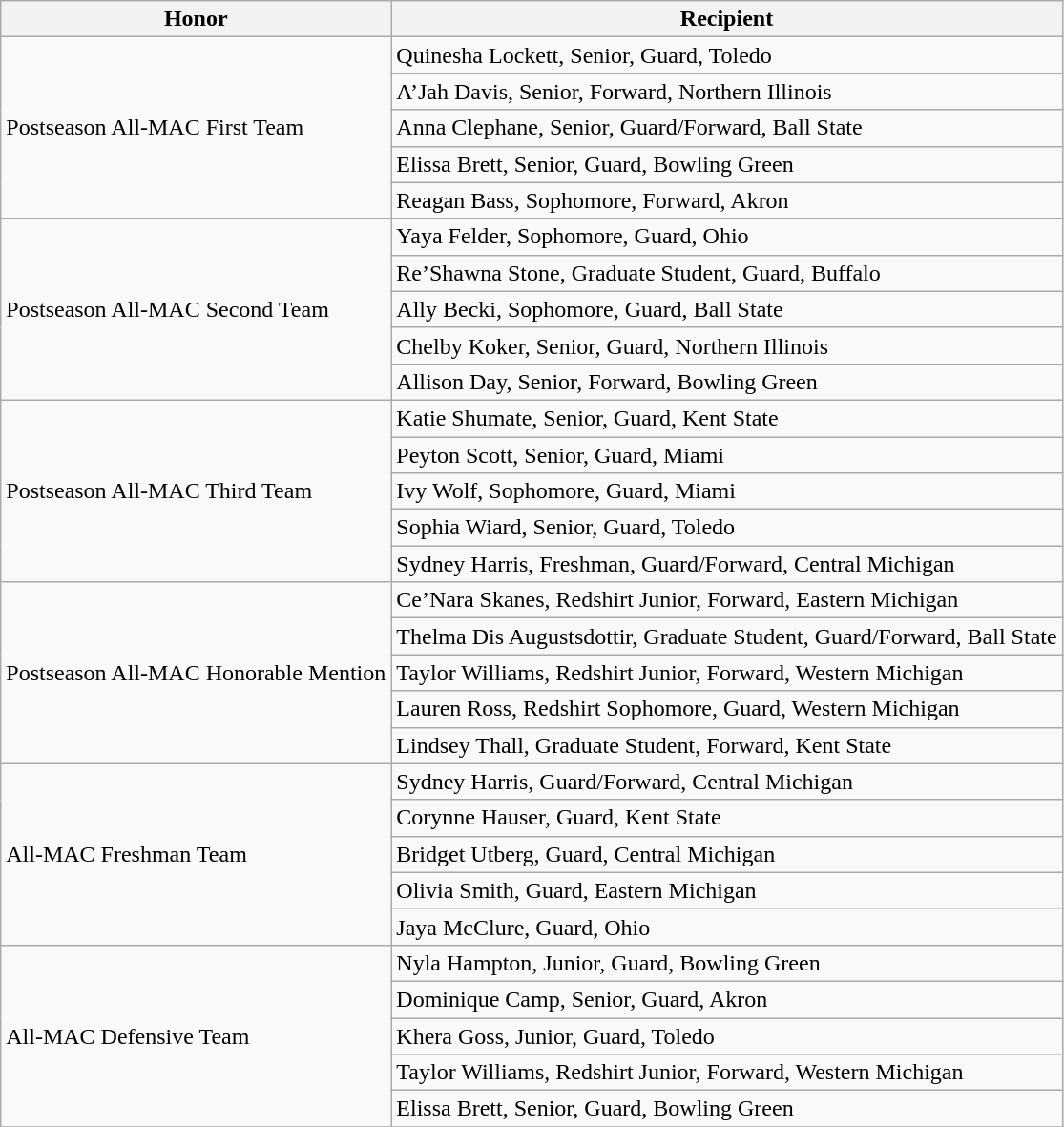<table class="wikitable" border="1">
<tr>
<th>Honor</th>
<th>Recipient</th>
</tr>
<tr>
<td rowspan=5 valign=middle>Postseason All-MAC First Team</td>
<td>Quinesha Lockett, Senior, Guard, Toledo</td>
</tr>
<tr>
<td>A’Jah Davis, Senior, Forward, Northern Illinois</td>
</tr>
<tr>
<td>Anna Clephane, Senior, Guard/Forward, Ball State</td>
</tr>
<tr>
<td>Elissa Brett, Senior, Guard, Bowling Green</td>
</tr>
<tr>
<td>Reagan Bass, Sophomore, Forward, Akron</td>
</tr>
<tr>
<td rowspan=5 valign=middle>Postseason All-MAC Second Team</td>
<td>Yaya Felder, Sophomore, Guard, Ohio</td>
</tr>
<tr>
<td>Re’Shawna Stone, Graduate Student, Guard, Buffalo</td>
</tr>
<tr>
<td>Ally Becki, Sophomore, Guard, Ball State</td>
</tr>
<tr>
<td>Chelby Koker, Senior, Guard, Northern Illinois</td>
</tr>
<tr>
<td>Allison Day, Senior, Forward, Bowling Green</td>
</tr>
<tr>
<td rowspan=5 valign=middle>Postseason All-MAC Third Team</td>
<td>Katie Shumate, Senior, Guard, Kent State</td>
</tr>
<tr>
<td>Peyton Scott, Senior, Guard, Miami</td>
</tr>
<tr>
<td>Ivy Wolf, Sophomore, Guard, Miami</td>
</tr>
<tr>
<td>Sophia Wiard, Senior, Guard, Toledo</td>
</tr>
<tr>
<td>Sydney Harris, Freshman, Guard/Forward, Central Michigan</td>
</tr>
<tr>
<td rowspan=5 valign=middle>Postseason All-MAC Honorable Mention</td>
<td>Ce’Nara Skanes, Redshirt Junior, Forward, Eastern Michigan</td>
</tr>
<tr>
<td>Thelma Dis Augustsdottir, Graduate Student, Guard/Forward, Ball State</td>
</tr>
<tr>
<td>Taylor Williams, Redshirt Junior, Forward, Western Michigan</td>
</tr>
<tr>
<td>Lauren Ross, Redshirt Sophomore, Guard, Western Michigan</td>
</tr>
<tr>
<td>Lindsey Thall, Graduate Student, Forward, Kent State</td>
</tr>
<tr>
<td rowspan=5 valign=middle>All-MAC Freshman Team</td>
<td>Sydney Harris, Guard/Forward, Central Michigan</td>
</tr>
<tr>
<td>Corynne Hauser, Guard, Kent State</td>
</tr>
<tr>
<td>Bridget Utberg, Guard, Central Michigan</td>
</tr>
<tr>
<td>Olivia Smith, Guard, Eastern Michigan</td>
</tr>
<tr>
<td>Jaya McClure, Guard, Ohio</td>
</tr>
<tr>
<td rowspan=5 valign=middle>All-MAC Defensive Team</td>
<td>Nyla Hampton, Junior, Guard, Bowling Green</td>
</tr>
<tr>
<td>Dominique Camp, Senior, Guard, Akron</td>
</tr>
<tr>
<td>Khera Goss, Junior, Guard, Toledo</td>
</tr>
<tr>
<td>Taylor Williams, Redshirt Junior, Forward, Western Michigan</td>
</tr>
<tr>
<td>Elissa Brett, Senior, Guard, Bowling Green</td>
</tr>
<tr>
</tr>
</table>
